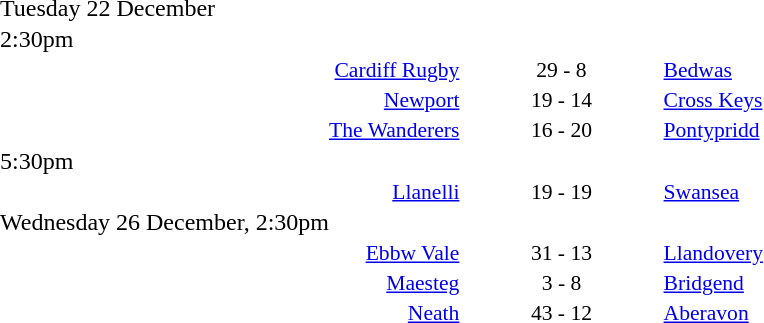<table style="width:70%;" cellspacing="1">
<tr>
<th width=35%></th>
<th width=15%></th>
<th></th>
</tr>
<tr>
<td>Tuesday 22 December</td>
</tr>
<tr>
<td>2:30pm</td>
</tr>
<tr style=font-size:90%>
<td align=right><a href='#'>Cardiff Rugby</a></td>
<td align=center>29 - 8</td>
<td><a href='#'>Bedwas</a></td>
</tr>
<tr style=font-size:90%>
<td align=right><a href='#'>Newport</a></td>
<td align=center>19 - 14</td>
<td><a href='#'>Cross Keys</a></td>
</tr>
<tr style=font-size:90%>
<td align=right><a href='#'>The Wanderers</a></td>
<td align=center>16 - 20</td>
<td><a href='#'>Pontypridd</a></td>
</tr>
<tr>
<td>5:30pm</td>
</tr>
<tr style=font-size:90%>
<td align=right><a href='#'>Llanelli</a></td>
<td align=center>19 - 19</td>
<td><a href='#'>Swansea</a></td>
</tr>
<tr>
<td>Wednesday 26 December, 2:30pm</td>
</tr>
<tr style=font-size:90%>
<td align=right><a href='#'>Ebbw Vale</a></td>
<td align=center>31 - 13</td>
<td><a href='#'>Llandovery</a></td>
</tr>
<tr style=font-size:90%>
<td align=right><a href='#'>Maesteg</a></td>
<td align=center>3 - 8</td>
<td><a href='#'>Bridgend</a></td>
</tr>
<tr style=font-size:90%>
<td align=right><a href='#'>Neath</a></td>
<td align=center>43 - 12</td>
<td><a href='#'>Aberavon</a></td>
</tr>
</table>
